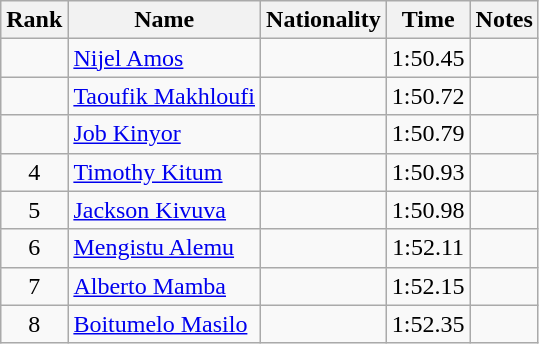<table class="wikitable sortable" style="text-align:center">
<tr>
<th>Rank</th>
<th>Name</th>
<th>Nationality</th>
<th>Time</th>
<th>Notes</th>
</tr>
<tr>
<td></td>
<td align=left><a href='#'>Nijel Amos</a></td>
<td align=left></td>
<td>1:50.45</td>
<td></td>
</tr>
<tr>
<td></td>
<td align=left><a href='#'>Taoufik Makhloufi</a></td>
<td align=left></td>
<td>1:50.72</td>
<td></td>
</tr>
<tr>
<td></td>
<td align=left><a href='#'>Job Kinyor</a></td>
<td align=left></td>
<td>1:50.79</td>
<td></td>
</tr>
<tr>
<td>4</td>
<td align=left><a href='#'>Timothy Kitum</a></td>
<td align=left></td>
<td>1:50.93</td>
<td></td>
</tr>
<tr>
<td>5</td>
<td align=left><a href='#'>Jackson Kivuva</a></td>
<td align=left></td>
<td>1:50.98</td>
<td></td>
</tr>
<tr>
<td>6</td>
<td align=left><a href='#'>Mengistu Alemu</a></td>
<td align=left></td>
<td>1:52.11</td>
<td></td>
</tr>
<tr>
<td>7</td>
<td align=left><a href='#'>Alberto Mamba</a></td>
<td align=left></td>
<td>1:52.15</td>
<td></td>
</tr>
<tr>
<td>8</td>
<td align=left><a href='#'>Boitumelo Masilo</a></td>
<td align=left></td>
<td>1:52.35</td>
<td></td>
</tr>
</table>
